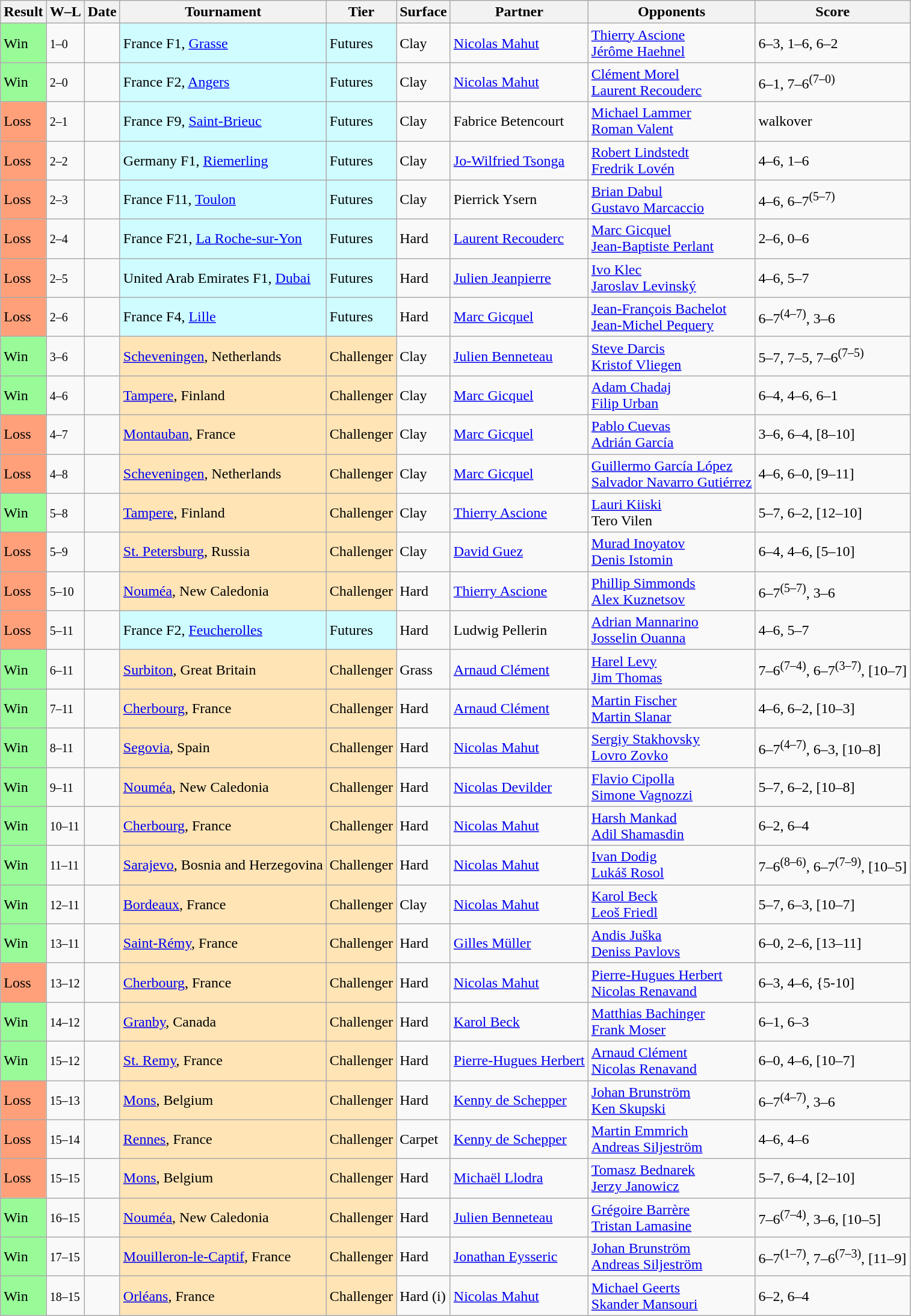<table class="sortable wikitable">
<tr>
<th>Result</th>
<th class="unsortable">W–L</th>
<th>Date</th>
<th>Tournament</th>
<th>Tier</th>
<th>Surface</th>
<th>Partner</th>
<th>Opponents</th>
<th class="unsortable">Score</th>
</tr>
<tr>
<td bgcolor=98FB98>Win</td>
<td><small>1–0</small></td>
<td></td>
<td style="background:#cffcff;">France F1, <a href='#'>Grasse</a></td>
<td style="background:#cffcff;">Futures</td>
<td>Clay</td>
<td> <a href='#'>Nicolas Mahut</a></td>
<td> <a href='#'>Thierry Ascione</a><br> <a href='#'>Jérôme Haehnel</a></td>
<td>6–3, 1–6, 6–2</td>
</tr>
<tr>
<td bgcolor=98FB98>Win</td>
<td><small>2–0</small></td>
<td></td>
<td style="background:#cffcff;">France F2, <a href='#'>Angers</a></td>
<td style="background:#cffcff;">Futures</td>
<td>Clay</td>
<td> <a href='#'>Nicolas Mahut</a></td>
<td> <a href='#'>Clément Morel</a><br> <a href='#'>Laurent Recouderc</a></td>
<td>6–1, 7–6<sup>(7–0)</sup></td>
</tr>
<tr>
<td bgcolor=FFA07A>Loss</td>
<td><small>2–1</small></td>
<td></td>
<td style="background:#cffcff;">France F9, <a href='#'>Saint-Brieuc</a></td>
<td style="background:#cffcff;">Futures</td>
<td>Clay</td>
<td> Fabrice Betencourt</td>
<td> <a href='#'>Michael Lammer</a><br> <a href='#'>Roman Valent</a></td>
<td>walkover</td>
</tr>
<tr>
<td bgcolor=FFA07A>Loss</td>
<td><small>2–2</small></td>
<td></td>
<td style="background:#cffcff;">Germany F1, <a href='#'>Riemerling</a></td>
<td style="background:#cffcff;">Futures</td>
<td>Clay</td>
<td> <a href='#'>Jo-Wilfried Tsonga</a></td>
<td> <a href='#'>Robert Lindstedt</a><br> <a href='#'>Fredrik Lovén</a></td>
<td>4–6, 1–6</td>
</tr>
<tr>
<td bgcolor=FFA07A>Loss</td>
<td><small>2–3</small></td>
<td></td>
<td style="background:#cffcff;">France F11, <a href='#'>Toulon</a></td>
<td style="background:#cffcff;">Futures</td>
<td>Clay</td>
<td> Pierrick Ysern</td>
<td> <a href='#'>Brian Dabul</a><br> <a href='#'>Gustavo Marcaccio</a></td>
<td>4–6, 6–7<sup>(5–7)</sup></td>
</tr>
<tr>
<td bgcolor=FFA07A>Loss</td>
<td><small>2–4</small></td>
<td></td>
<td style="background:#cffcff;">France F21, <a href='#'>La Roche-sur-Yon</a></td>
<td style="background:#cffcff;">Futures</td>
<td>Hard</td>
<td> <a href='#'>Laurent Recouderc</a></td>
<td> <a href='#'>Marc Gicquel</a><br> <a href='#'>Jean-Baptiste Perlant</a></td>
<td>2–6, 0–6</td>
</tr>
<tr>
<td bgcolor=FFA07A>Loss</td>
<td><small>2–5</small></td>
<td></td>
<td style="background:#cffcff;">United Arab Emirates F1, <a href='#'>Dubai</a></td>
<td style="background:#cffcff;">Futures</td>
<td>Hard</td>
<td> <a href='#'>Julien Jeanpierre</a></td>
<td> <a href='#'>Ivo Klec</a><br> <a href='#'>Jaroslav Levinský</a></td>
<td>4–6, 5–7</td>
</tr>
<tr>
<td bgcolor=FFA07A>Loss</td>
<td><small>2–6</small></td>
<td></td>
<td style="background:#cffcff;">France F4, <a href='#'>Lille</a></td>
<td style="background:#cffcff;">Futures</td>
<td>Hard</td>
<td> <a href='#'>Marc Gicquel</a></td>
<td> <a href='#'>Jean-François Bachelot</a><br> <a href='#'>Jean-Michel Pequery</a></td>
<td>6–7<sup>(4–7)</sup>, 3–6</td>
</tr>
<tr>
<td bgcolor=98FB98>Win</td>
<td><small>3–6</small></td>
<td></td>
<td style="background:moccasin;"><a href='#'>Scheveningen</a>, Netherlands</td>
<td style="background:moccasin;">Challenger</td>
<td>Clay</td>
<td> <a href='#'>Julien Benneteau</a></td>
<td> <a href='#'>Steve Darcis</a><br> <a href='#'>Kristof Vliegen</a></td>
<td>5–7, 7–5, 7–6<sup>(7–5)</sup></td>
</tr>
<tr>
<td bgcolor=98FB98>Win</td>
<td><small>4–6</small></td>
<td></td>
<td style="background:moccasin;"><a href='#'>Tampere</a>, Finland</td>
<td style="background:moccasin;">Challenger</td>
<td>Clay</td>
<td> <a href='#'>Marc Gicquel</a></td>
<td> <a href='#'>Adam Chadaj</a><br> <a href='#'>Filip Urban</a></td>
<td>6–4, 4–6, 6–1</td>
</tr>
<tr>
<td bgcolor=FFA07A>Loss</td>
<td><small>4–7</small></td>
<td></td>
<td style="background:moccasin;"><a href='#'>Montauban</a>, France</td>
<td style="background:moccasin;">Challenger</td>
<td>Clay</td>
<td> <a href='#'>Marc Gicquel</a></td>
<td> <a href='#'>Pablo Cuevas</a><br> <a href='#'>Adrián García</a></td>
<td>3–6, 6–4, [8–10]</td>
</tr>
<tr>
<td bgcolor=FFA07A>Loss</td>
<td><small>4–8</small></td>
<td></td>
<td style="background:moccasin;"><a href='#'>Scheveningen</a>, Netherlands</td>
<td style="background:moccasin;">Challenger</td>
<td>Clay</td>
<td> <a href='#'>Marc Gicquel</a></td>
<td> <a href='#'>Guillermo García López</a><br> <a href='#'>Salvador Navarro Gutiérrez</a></td>
<td>4–6, 6–0, [9–11]</td>
</tr>
<tr>
<td bgcolor=98FB98>Win</td>
<td><small>5–8</small></td>
<td></td>
<td style="background:moccasin;"><a href='#'>Tampere</a>, Finland</td>
<td style="background:moccasin;">Challenger</td>
<td>Clay</td>
<td> <a href='#'>Thierry Ascione</a></td>
<td> <a href='#'>Lauri Kiiski</a><br> Tero Vilen</td>
<td>5–7, 6–2, [12–10]</td>
</tr>
<tr>
<td bgcolor=FFA07A>Loss</td>
<td><small>5–9</small></td>
<td></td>
<td style="background:moccasin;"><a href='#'>St. Petersburg</a>, Russia</td>
<td style="background:moccasin;">Challenger</td>
<td>Clay</td>
<td> <a href='#'>David Guez</a></td>
<td> <a href='#'>Murad Inoyatov</a><br> <a href='#'>Denis Istomin</a></td>
<td>6–4, 4–6, [5–10]</td>
</tr>
<tr>
<td bgcolor=FFA07A>Loss</td>
<td><small>5–10</small></td>
<td></td>
<td style="background:moccasin;"><a href='#'>Nouméa</a>, New Caledonia</td>
<td style="background:moccasin;">Challenger</td>
<td>Hard</td>
<td> <a href='#'>Thierry Ascione</a></td>
<td> <a href='#'>Phillip Simmonds</a><br> <a href='#'>Alex Kuznetsov</a></td>
<td>6–7<sup>(5–7)</sup>, 3–6</td>
</tr>
<tr>
<td bgcolor=FFA07A>Loss</td>
<td><small>5–11</small></td>
<td></td>
<td style="background:#cffcff;">France F2, <a href='#'>Feucherolles</a></td>
<td style="background:#cffcff;">Futures</td>
<td>Hard</td>
<td> Ludwig Pellerin</td>
<td> <a href='#'>Adrian Mannarino</a><br> <a href='#'>Josselin Ouanna</a></td>
<td>4–6, 5–7</td>
</tr>
<tr>
<td bgcolor=98FB98>Win</td>
<td><small>6–11</small></td>
<td></td>
<td style="background:moccasin;"><a href='#'>Surbiton</a>, Great Britain</td>
<td style="background:moccasin;">Challenger</td>
<td>Grass</td>
<td> <a href='#'>Arnaud Clément</a></td>
<td> <a href='#'>Harel Levy</a><br> <a href='#'>Jim Thomas</a></td>
<td>7–6<sup>(7–4)</sup>, 6–7<sup>(3–7)</sup>, [10–7]</td>
</tr>
<tr>
<td bgcolor=98FB98>Win</td>
<td><small>7–11</small></td>
<td></td>
<td style="background:moccasin;"><a href='#'>Cherbourg</a>, France</td>
<td style="background:moccasin;">Challenger</td>
<td>Hard</td>
<td> <a href='#'>Arnaud Clément</a></td>
<td> <a href='#'>Martin Fischer</a><br> <a href='#'>Martin Slanar</a></td>
<td>4–6, 6–2, [10–3]</td>
</tr>
<tr>
<td bgcolor=98FB98>Win</td>
<td><small>8–11</small></td>
<td></td>
<td style="background:moccasin;"><a href='#'>Segovia</a>, Spain</td>
<td style="background:moccasin;">Challenger</td>
<td>Hard</td>
<td> <a href='#'>Nicolas Mahut</a></td>
<td> <a href='#'>Sergiy Stakhovsky</a><br> <a href='#'>Lovro Zovko</a></td>
<td>6–7<sup>(4–7)</sup>, 6–3, [10–8]</td>
</tr>
<tr>
<td bgcolor=98FB98>Win</td>
<td><small>9–11</small></td>
<td></td>
<td style="background:moccasin;"><a href='#'>Nouméa</a>, New Caledonia</td>
<td style="background:moccasin;">Challenger</td>
<td>Hard</td>
<td> <a href='#'>Nicolas Devilder</a></td>
<td> <a href='#'>Flavio Cipolla</a><br> <a href='#'>Simone Vagnozzi</a></td>
<td>5–7, 6–2, [10–8]</td>
</tr>
<tr>
<td bgcolor=98FB98>Win</td>
<td><small>10–11</small></td>
<td></td>
<td style="background:moccasin;"><a href='#'>Cherbourg</a>, France</td>
<td style="background:moccasin;">Challenger</td>
<td>Hard</td>
<td> <a href='#'>Nicolas Mahut</a></td>
<td> <a href='#'>Harsh Mankad</a><br> <a href='#'>Adil Shamasdin</a></td>
<td>6–2, 6–4</td>
</tr>
<tr>
<td bgcolor=98FB98>Win</td>
<td><small>11–11</small></td>
<td></td>
<td style="background:moccasin;"><a href='#'>Sarajevo</a>, Bosnia and Herzegovina</td>
<td style="background:moccasin;">Challenger</td>
<td>Hard</td>
<td> <a href='#'>Nicolas Mahut</a></td>
<td> <a href='#'>Ivan Dodig</a><br> <a href='#'>Lukáš Rosol</a></td>
<td>7–6<sup>(8–6)</sup>, 6–7<sup>(7–9)</sup>, [10–5]</td>
</tr>
<tr>
<td bgcolor=98FB98>Win</td>
<td><small>12–11</small></td>
<td></td>
<td style="background:moccasin;"><a href='#'>Bordeaux</a>, France</td>
<td style="background:moccasin;">Challenger</td>
<td>Clay</td>
<td> <a href='#'>Nicolas Mahut</a></td>
<td> <a href='#'>Karol Beck</a><br> <a href='#'>Leoš Friedl</a></td>
<td>5–7, 6–3, [10–7]</td>
</tr>
<tr>
<td bgcolor=98FB98>Win</td>
<td><small>13–11</small></td>
<td></td>
<td style="background:moccasin;"><a href='#'>Saint-Rémy</a>, France</td>
<td style="background:moccasin;">Challenger</td>
<td>Hard</td>
<td> <a href='#'>Gilles Müller</a></td>
<td> <a href='#'>Andis Juška</a><br> <a href='#'>Deniss Pavlovs</a></td>
<td>6–0, 2–6, [13–11]</td>
</tr>
<tr>
<td bgcolor=FFA07A>Loss</td>
<td><small>13–12</small></td>
<td></td>
<td style="background:moccasin;"><a href='#'>Cherbourg</a>, France</td>
<td style="background:moccasin;">Challenger</td>
<td>Hard</td>
<td> <a href='#'>Nicolas Mahut</a></td>
<td> <a href='#'>Pierre-Hugues Herbert</a><br> <a href='#'>Nicolas Renavand</a></td>
<td>6–3, 4–6, {5-10]</td>
</tr>
<tr>
<td bgcolor=98FB98>Win</td>
<td><small>14–12</small></td>
<td></td>
<td style="background:moccasin;"><a href='#'>Granby</a>, Canada</td>
<td style="background:moccasin;">Challenger</td>
<td>Hard</td>
<td> <a href='#'>Karol Beck</a></td>
<td> <a href='#'>Matthias Bachinger</a><br> <a href='#'>Frank Moser</a></td>
<td>6–1, 6–3</td>
</tr>
<tr>
<td bgcolor=98FB98>Win</td>
<td><small>15–12</small></td>
<td></td>
<td style="background:moccasin;"><a href='#'>St. Remy</a>, France</td>
<td style="background:moccasin;">Challenger</td>
<td>Hard</td>
<td> <a href='#'>Pierre-Hugues Herbert</a></td>
<td> <a href='#'>Arnaud Clément</a><br> <a href='#'>Nicolas Renavand</a></td>
<td>6–0, 4–6, [10–7]</td>
</tr>
<tr>
<td bgcolor=FFA07A>Loss</td>
<td><small>15–13</small></td>
<td></td>
<td style="background:moccasin;"><a href='#'>Mons</a>, Belgium</td>
<td style="background:moccasin;">Challenger</td>
<td>Hard</td>
<td> <a href='#'>Kenny de Schepper</a></td>
<td> <a href='#'>Johan Brunström</a><br> <a href='#'>Ken Skupski</a></td>
<td>6–7<sup>(4–7)</sup>, 3–6</td>
</tr>
<tr>
<td bgcolor=FFA07A>Loss</td>
<td><small>15–14</small></td>
<td></td>
<td style="background:moccasin;"><a href='#'>Rennes</a>, France</td>
<td style="background:moccasin;">Challenger</td>
<td>Carpet</td>
<td> <a href='#'>Kenny de Schepper</a></td>
<td> <a href='#'>Martin Emmrich</a><br> <a href='#'>Andreas Siljeström</a></td>
<td>4–6, 4–6</td>
</tr>
<tr>
<td bgcolor=FFA07A>Loss</td>
<td><small>15–15</small></td>
<td></td>
<td style="background:moccasin;"><a href='#'>Mons</a>, Belgium</td>
<td style="background:moccasin;">Challenger</td>
<td>Hard</td>
<td> <a href='#'>Michaël Llodra</a></td>
<td> <a href='#'>Tomasz Bednarek</a><br> <a href='#'>Jerzy Janowicz</a></td>
<td>5–7, 6–4, [2–10]</td>
</tr>
<tr>
<td bgcolor=98FB98>Win</td>
<td><small>16–15</small></td>
<td></td>
<td style="background:moccasin;"><a href='#'>Nouméa</a>, New Caledonia</td>
<td style="background:moccasin;">Challenger</td>
<td>Hard</td>
<td> <a href='#'>Julien Benneteau</a></td>
<td> <a href='#'>Grégoire Barrère</a><br> <a href='#'>Tristan Lamasine</a></td>
<td>7–6<sup>(7–4)</sup>, 3–6, [10–5]</td>
</tr>
<tr>
<td bgcolor=98FB98>Win</td>
<td><small>17–15</small></td>
<td></td>
<td style="background:moccasin;"><a href='#'>Mouilleron-le-Captif</a>, France</td>
<td style="background:moccasin;">Challenger</td>
<td>Hard</td>
<td> <a href='#'>Jonathan Eysseric</a></td>
<td> <a href='#'>Johan Brunström</a><br> <a href='#'>Andreas Siljeström</a></td>
<td>6–7<sup>(1–7)</sup>, 7–6<sup>(7–3)</sup>, [11–9]</td>
</tr>
<tr>
<td bgcolor=98FB98>Win</td>
<td><small>18–15</small></td>
<td></td>
<td style="background:moccasin;"><a href='#'>Orléans</a>, France</td>
<td style="background:moccasin;">Challenger</td>
<td>Hard (i)</td>
<td> <a href='#'>Nicolas Mahut</a></td>
<td> <a href='#'>Michael Geerts</a><br> <a href='#'>Skander Mansouri</a></td>
<td>6–2, 6–4</td>
</tr>
</table>
